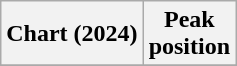<table class="wikitable sortable plainrowheaders" style="text-align:center">
<tr>
<th scope="col">Chart (2024)</th>
<th scope="col">Peak<br>position</th>
</tr>
<tr>
</tr>
</table>
